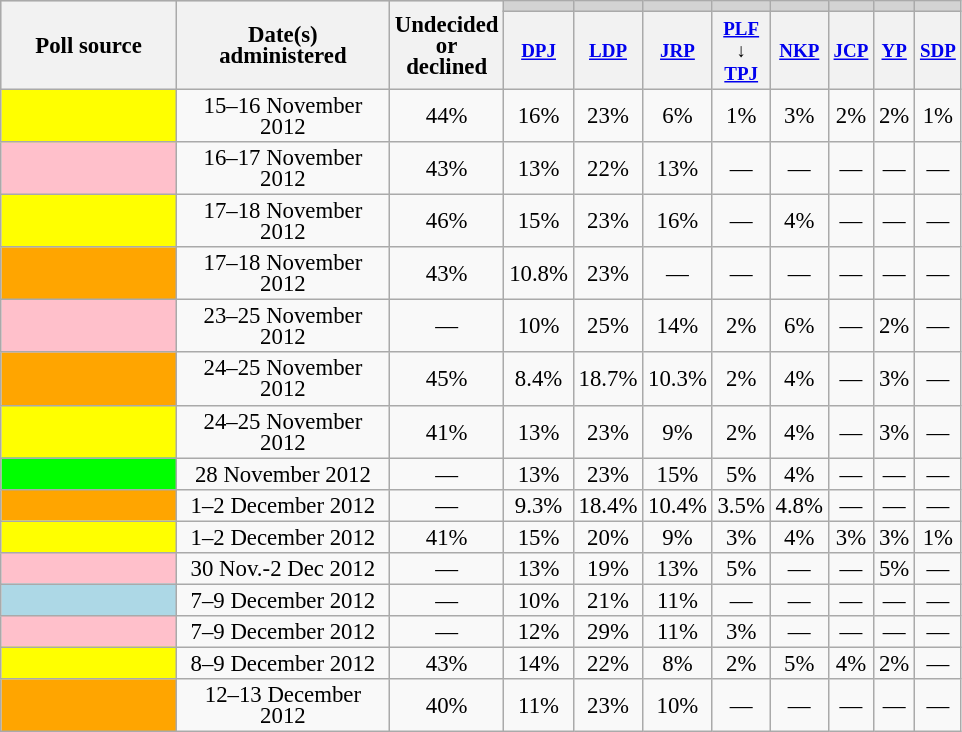<table class="wikitable" style="text-align:center;font-size:95%;line-height:14px;">
<tr bgcolor=lightgray>
<th rowspan=2 width=110px>Poll source</th>
<th rowspan=2 width=135px>Date(s)<br>administered</th>
<th width=60px rowspan=2>Undecided or declined</th>
<td bgcolor=></td>
<td bgcolor=></td>
<td bgcolor=></td>
<td bgcolor=></td>
<td bgcolor=></td>
<td bgcolor=></td>
<td bgcolor=></td>
<td bgcolor=></td>
</tr>
<tr>
<th><small><a href='#'>DPJ</a></small></th>
<th><small><a href='#'>LDP</a></small></th>
<th><small><a href='#'>JRP</a></small></th>
<th><small><a href='#'>PLF</a><br>↓<br><a href='#'>TPJ</a></small></th>
<th><small><a href='#'>NKP</a></small></th>
<th><small><a href='#'>JCP</a></small></th>
<th><small><a href='#'>YP</a></small></th>
<th><small><a href='#'>SDP</a></small></th>
</tr>
<tr>
<td bgcolor=yellow></td>
<td>15–16 November 2012</td>
<td>44%</td>
<td>16%</td>
<td>23%</td>
<td>6%</td>
<td>1%</td>
<td>3%</td>
<td>2%</td>
<td>2%</td>
<td>1%</td>
</tr>
<tr>
<td bgcolor=pink></td>
<td>16–17 November 2012</td>
<td>43%</td>
<td>13%</td>
<td>22%</td>
<td>13%</td>
<td>—</td>
<td>—</td>
<td>—</td>
<td>—</td>
<td>—</td>
</tr>
<tr>
<td bgcolor=yellow></td>
<td>17–18 November 2012</td>
<td>46%</td>
<td>15%</td>
<td>23%</td>
<td>16%</td>
<td>—</td>
<td>4%</td>
<td>—</td>
<td>—</td>
<td>—</td>
</tr>
<tr>
<td bgcolor=orange></td>
<td>17–18 November 2012</td>
<td>43%</td>
<td>10.8%</td>
<td>23%</td>
<td>—</td>
<td>—</td>
<td>—</td>
<td>—</td>
<td>—</td>
<td>—</td>
</tr>
<tr>
<td bgcolor=pink></td>
<td>23–25 November 2012</td>
<td>—</td>
<td>10%</td>
<td>25%</td>
<td>14%</td>
<td>2%</td>
<td>6%</td>
<td>—</td>
<td>2%</td>
<td>—</td>
</tr>
<tr>
<td bgcolor=orange> </td>
<td>24–25 November 2012</td>
<td>45%</td>
<td>8.4%</td>
<td>18.7%</td>
<td>10.3%</td>
<td>2%</td>
<td>4%</td>
<td>—</td>
<td>3%</td>
<td>—</td>
</tr>
<tr>
<td bgcolor=yellow></td>
<td>24–25 November 2012</td>
<td>41%</td>
<td>13%</td>
<td>23%</td>
<td>9%</td>
<td>2%</td>
<td>4%</td>
<td>—</td>
<td>3%</td>
<td>—</td>
</tr>
<tr>
<td bgcolor=lime></td>
<td>28 November 2012</td>
<td>—</td>
<td>13%</td>
<td>23%</td>
<td>15%</td>
<td>5%</td>
<td>4%</td>
<td>—</td>
<td>—</td>
<td>—</td>
</tr>
<tr>
<td bgcolor=orange></td>
<td>1–2 December 2012</td>
<td>—</td>
<td>9.3%</td>
<td>18.4%</td>
<td>10.4%</td>
<td>3.5%</td>
<td>4.8%</td>
<td>—</td>
<td>—</td>
<td>—</td>
</tr>
<tr>
<td bgcolor=yellow></td>
<td>1–2 December 2012</td>
<td>41%</td>
<td>15%</td>
<td>20%</td>
<td>9%</td>
<td>3%</td>
<td>4%</td>
<td>3%</td>
<td>3%</td>
<td>1%</td>
</tr>
<tr>
<td bgcolor=pink></td>
<td>30 Nov.-2 Dec 2012</td>
<td>—</td>
<td>13%</td>
<td>19%</td>
<td>13%</td>
<td>5%</td>
<td>—</td>
<td>—</td>
<td>5%</td>
<td>—</td>
</tr>
<tr>
<td bgcolor=lightblue></td>
<td>7–9 December 2012</td>
<td>—</td>
<td>10%</td>
<td>21%</td>
<td>11%</td>
<td>—</td>
<td>—</td>
<td>—</td>
<td>—</td>
<td>—</td>
</tr>
<tr>
<td bgcolor=pink></td>
<td>7–9 December 2012</td>
<td>—</td>
<td>12%</td>
<td>29%</td>
<td>11%</td>
<td>3%</td>
<td>—</td>
<td>—</td>
<td>—</td>
<td>—</td>
</tr>
<tr>
<td bgcolor=yellow></td>
<td>8–9 December 2012</td>
<td>43%</td>
<td>14%</td>
<td>22%</td>
<td>8%</td>
<td>2%</td>
<td>5%</td>
<td>4%</td>
<td>2%</td>
<td>—</td>
</tr>
<tr>
<td bgcolor=orange></td>
<td>12–13 December 2012</td>
<td>40%</td>
<td>11%</td>
<td>23%</td>
<td>10%</td>
<td>—</td>
<td>—</td>
<td>—</td>
<td>—</td>
<td>—</td>
</tr>
</table>
